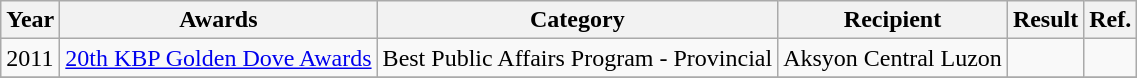<table class="wikitable">
<tr>
<th>Year</th>
<th>Awards</th>
<th>Category</th>
<th>Recipient</th>
<th>Result</th>
<th>Ref.</th>
</tr>
<tr>
<td>2011</td>
<td><a href='#'>20th KBP Golden Dove Awards</a></td>
<td>Best Public Affairs Program - Provincial</td>
<td>Aksyon Central Luzon</td>
<td></td>
<td></td>
</tr>
<tr>
</tr>
</table>
